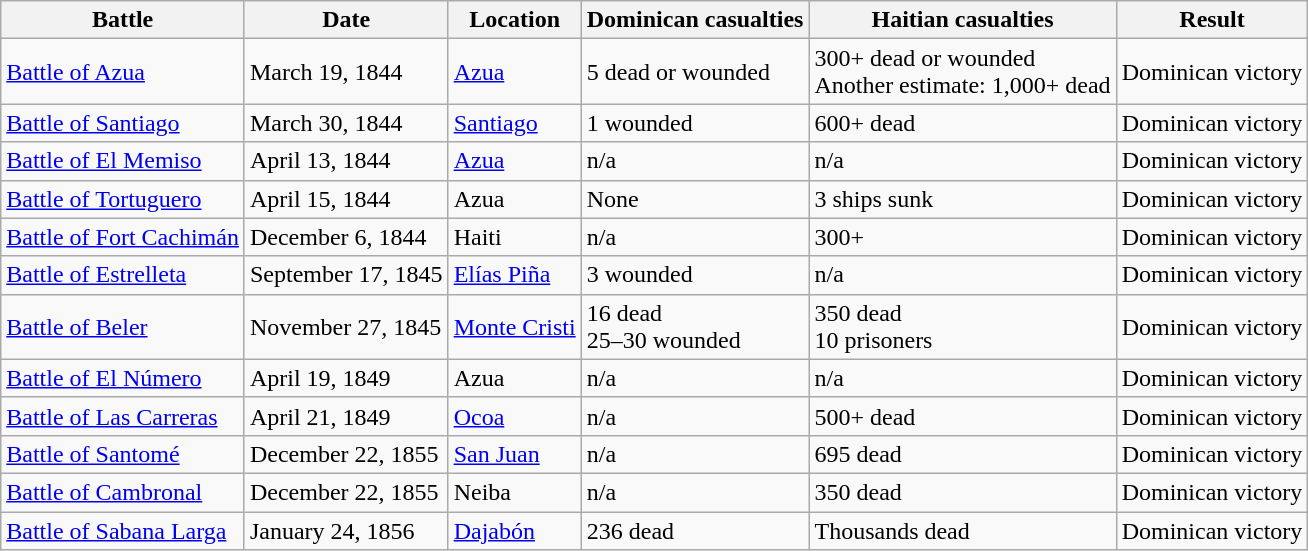<table class="wikitable">
<tr>
<th>Battle</th>
<th>Date</th>
<th>Location</th>
<th>Dominican casualties</th>
<th>Haitian casualties</th>
<th>Result</th>
</tr>
<tr>
<td><a href='#'>Battle of Azua</a></td>
<td>March 19, 1844</td>
<td><a href='#'>Azua</a></td>
<td>5 dead or wounded</td>
<td>300+ dead or wounded<br>Another estimate: 1,000+ dead</td>
<td>Dominican victory</td>
</tr>
<tr>
<td><a href='#'>Battle of Santiago</a></td>
<td>March 30, 1844</td>
<td><a href='#'>Santiago</a></td>
<td>1 wounded</td>
<td>600+ dead</td>
<td>Dominican victory</td>
</tr>
<tr>
<td><a href='#'>Battle of El Memiso</a></td>
<td>April 13, 1844</td>
<td><a href='#'>Azua</a></td>
<td>n/a</td>
<td>n/a</td>
<td>Dominican victory</td>
</tr>
<tr>
<td><a href='#'>Battle of Tortuguero</a></td>
<td>April 15, 1844</td>
<td>Azua</td>
<td>None</td>
<td>3 ships sunk</td>
<td>Dominican victory</td>
</tr>
<tr>
<td><a href='#'>Battle of Fort Cachimán</a></td>
<td>December 6, 1844</td>
<td>Haiti</td>
<td>n/a</td>
<td>300+</td>
<td>Dominican victory</td>
</tr>
<tr>
<td><a href='#'>Battle of Estrelleta</a></td>
<td>September 17, 1845</td>
<td><a href='#'>Elías Piña</a></td>
<td>3 wounded</td>
<td>n/a</td>
<td>Dominican victory</td>
</tr>
<tr>
<td><a href='#'>Battle of Beler</a></td>
<td>November 27, 1845</td>
<td><a href='#'>Monte Cristi</a></td>
<td>16 dead<br>25–30 wounded</td>
<td>350 dead<br>10 prisoners</td>
<td>Dominican victory</td>
</tr>
<tr>
<td><a href='#'>Battle of El Número</a></td>
<td>April 19, 1849</td>
<td>Azua</td>
<td>n/a</td>
<td>n/a</td>
<td>Dominican victory</td>
</tr>
<tr>
<td><a href='#'>Battle of Las Carreras</a></td>
<td>April 21, 1849</td>
<td><a href='#'>Ocoa</a></td>
<td>n/a</td>
<td>500+ dead</td>
<td>Dominican victory</td>
</tr>
<tr>
<td><a href='#'>Battle of Santomé</a></td>
<td>December 22, 1855</td>
<td><a href='#'>San Juan</a></td>
<td>n/a</td>
<td>695 dead</td>
<td>Dominican victory</td>
</tr>
<tr>
<td><a href='#'>Battle of Cambronal</a></td>
<td>December 22, 1855</td>
<td>Neiba</td>
<td>n/a</td>
<td>350 dead</td>
<td>Dominican victory</td>
</tr>
<tr>
<td><a href='#'>Battle of Sabana Larga</a></td>
<td>January 24, 1856</td>
<td><a href='#'>Dajabón</a></td>
<td>236 dead</td>
<td>Thousands dead</td>
<td>Dominican victory</td>
</tr>
</table>
